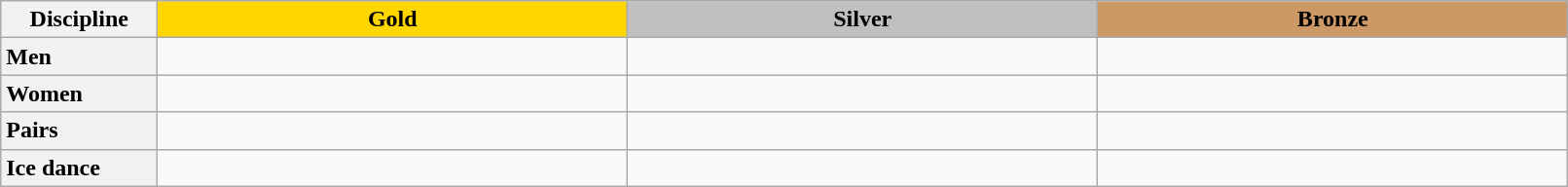<table class="wikitable unsortable" style="text-align:left; width:85%">
<tr>
<th scope="col" style="text-align:center; width:10%">Discipline</th>
<th scope="col" style="text-align:center; width:30%; background:gold">Gold</th>
<th scope="col" style="text-align:center; width:30%; background:silver">Silver</th>
<th scope="col" style="text-align:center; width:30%; background:#c96">Bronze</th>
</tr>
<tr>
<th scope="row" style="text-align:left">Men</th>
<td></td>
<td></td>
<td></td>
</tr>
<tr>
<th scope="row" style="text-align:left">Women</th>
<td></td>
<td></td>
<td></td>
</tr>
<tr>
<th scope="row" style="text-align:left">Pairs</th>
<td></td>
<td></td>
<td></td>
</tr>
<tr>
<th scope="row" style="text-align:left">Ice dance</th>
<td></td>
<td></td>
<td></td>
</tr>
</table>
